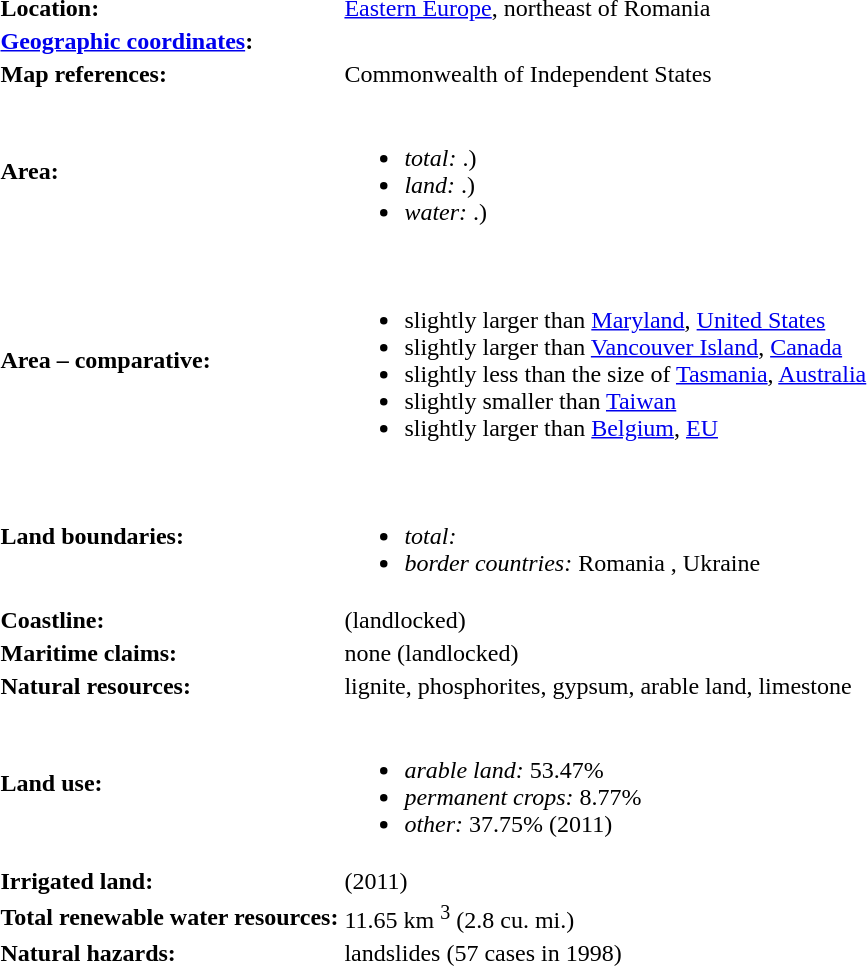<table class="toccolours">
<tr>
<th style="text-align:left">Location:</th>
<td><a href='#'>Eastern Europe</a>, northeast of Romania</td>
</tr>
<tr>
<th style="text-align:left"><a href='#'>Geographic coordinates</a>:</th>
<td></td>
</tr>
<tr>
<th style="text-align:left">Map references:</th>
<td>Commonwealth of Independent States</td>
</tr>
<tr>
<th style="text-align:left">Area:</th>
<td><br><ul><li><em>total:</em> .)</li><li><em>land:</em> .)</li><li><em>water:</em> .)</li></ul></td>
</tr>
<tr>
<th style="text-align:left">Area – comparative:</th>
<td><br><ul><li>slightly larger than <a href='#'>Maryland</a>, <a href='#'>United States</a></li><li>slightly larger than <a href='#'>Vancouver Island</a>, <a href='#'>Canada</a></li><li>slightly less than  the size of <a href='#'>Tasmania</a>, <a href='#'>Australia</a></li><li>slightly smaller than <a href='#'>Taiwan</a></li><li>slightly larger than <a href='#'>Belgium</a>, <a href='#'>EU</a></li></ul></td>
</tr>
<tr>
<th style="text-align:left">Land boundaries:</th>
<td><br><ul><li><em>total:</em> </li><li><em>border countries:</em> Romania , Ukraine </li></ul></td>
</tr>
<tr>
<th style="text-align:left">Coastline:</th>
<td> (landlocked)</td>
</tr>
<tr>
<th style="text-align:left">Maritime claims:</th>
<td>none (landlocked)</td>
</tr>
<tr>
<th style="text-align:left">Natural resources:</th>
<td>lignite, phosphorites, gypsum, arable land, limestone</td>
</tr>
<tr>
<th style="text-align:left">Land use:</th>
<td><br><ul><li><em>arable land:</em> 53.47%</li><li><em>permanent crops:</em> 8.77%</li><li><em>other:</em> 37.75% (2011)</li></ul></td>
</tr>
<tr>
<th style="text-align:left">Irrigated land:</th>
<td> (2011)</td>
</tr>
<tr>
<th style="text-align:left">Total renewable water resources:</th>
<td>11.65 km <sup>3</sup> (2.8 cu. mi.)</td>
</tr>
<tr>
<th style="text-align:left">Natural hazards:</th>
<td>landslides (57 cases in 1998)</td>
</tr>
</table>
